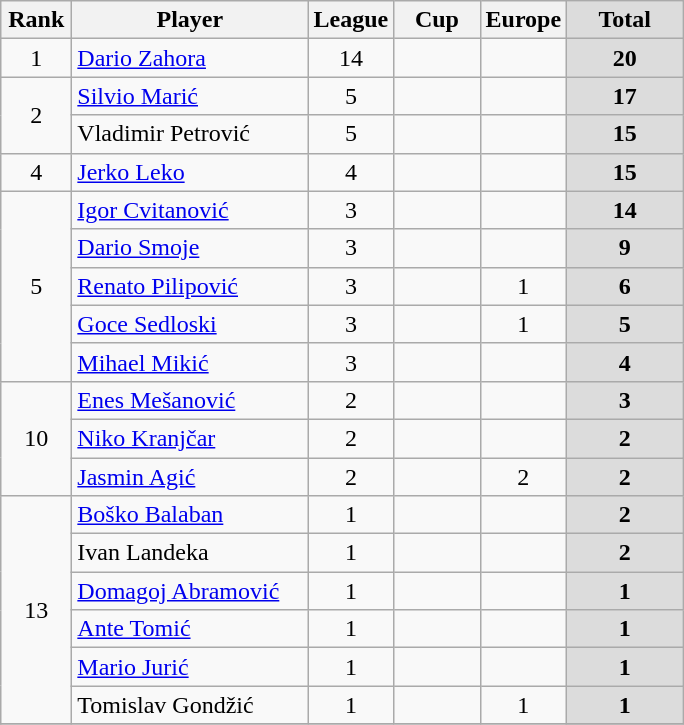<table class="wikitable" style="text-align: center;">
<tr>
<th width=40>Rank</th>
<th width=150>Player</th>
<th width=50>League</th>
<th width=50>Cup</th>
<th width=50>Europe</th>
<th width=70 style="background: #DCDCDC">Total</th>
</tr>
<tr>
<td rowspan=1>1</td>
<td style="text-align:left;"> <a href='#'>Dario Zahora</a></td>
<td>14</td>
<td></td>
<td></td>
<th style="background: #DCDCDC">20</th>
</tr>
<tr>
<td rowspan=2>2</td>
<td style="text-align:left;"> <a href='#'>Silvio Marić</a></td>
<td>5</td>
<td></td>
<td></td>
<th style="background: #DCDCDC">17</th>
</tr>
<tr>
<td style="text-align:left;"> Vladimir Petrović</td>
<td>5</td>
<td></td>
<td></td>
<th style="background: #DCDCDC">15</th>
</tr>
<tr>
<td rowspan=1>4</td>
<td style="text-align:left;"> <a href='#'>Jerko Leko</a></td>
<td>4</td>
<td></td>
<td></td>
<th style="background: #DCDCDC">15</th>
</tr>
<tr>
<td rowspan=5>5</td>
<td style="text-align:left;"> <a href='#'>Igor Cvitanović</a></td>
<td>3</td>
<td></td>
<td></td>
<th style="background: #DCDCDC">14</th>
</tr>
<tr>
<td style="text-align:left;"> <a href='#'>Dario Smoje</a></td>
<td>3</td>
<td></td>
<td></td>
<th style="background: #DCDCDC">9</th>
</tr>
<tr>
<td style="text-align:left;"> <a href='#'>Renato Pilipović</a></td>
<td>3</td>
<td></td>
<td>1</td>
<th style="background: #DCDCDC">6</th>
</tr>
<tr>
<td style="text-align:left;"> <a href='#'>Goce Sedloski</a></td>
<td>3</td>
<td></td>
<td>1</td>
<th style="background: #DCDCDC">5</th>
</tr>
<tr>
<td style="text-align:left;"> <a href='#'>Mihael Mikić</a></td>
<td>3</td>
<td></td>
<td></td>
<th style="background: #DCDCDC">4</th>
</tr>
<tr>
<td rowspan=3>10</td>
<td style="text-align:left;"> <a href='#'>Enes Mešanović</a></td>
<td>2</td>
<td></td>
<td></td>
<th style="background: #DCDCDC">3</th>
</tr>
<tr>
<td style="text-align:left;"> <a href='#'>Niko Kranjčar</a></td>
<td>2</td>
<td></td>
<td></td>
<th style="background: #DCDCDC">2</th>
</tr>
<tr>
<td style="text-align:left;"> <a href='#'>Jasmin Agić</a></td>
<td>2</td>
<td></td>
<td>2</td>
<th style="background: #DCDCDC">2</th>
</tr>
<tr>
<td rowspan=6>13</td>
<td style="text-align:left;"> <a href='#'>Boško Balaban</a></td>
<td>1</td>
<td></td>
<td></td>
<th style="background: #DCDCDC">2</th>
</tr>
<tr>
<td style="text-align:left;"> Ivan Landeka</td>
<td>1</td>
<td></td>
<td></td>
<th style="background: #DCDCDC">2</th>
</tr>
<tr>
<td style="text-align:left;"> <a href='#'>Domagoj Abramović</a></td>
<td>1</td>
<td></td>
<td></td>
<th style="background: #DCDCDC">1</th>
</tr>
<tr>
<td style="text-align:left;"> <a href='#'>Ante Tomić</a></td>
<td>1</td>
<td></td>
<td></td>
<th style="background: #DCDCDC">1</th>
</tr>
<tr>
<td style="text-align:left;"> <a href='#'>Mario Jurić</a></td>
<td>1</td>
<td></td>
<td></td>
<th style="background: #DCDCDC">1</th>
</tr>
<tr>
<td style="text-align:left;"> Tomislav Gondžić</td>
<td>1</td>
<td></td>
<td>1</td>
<th style="background: #DCDCDC">1</th>
</tr>
<tr>
</tr>
</table>
